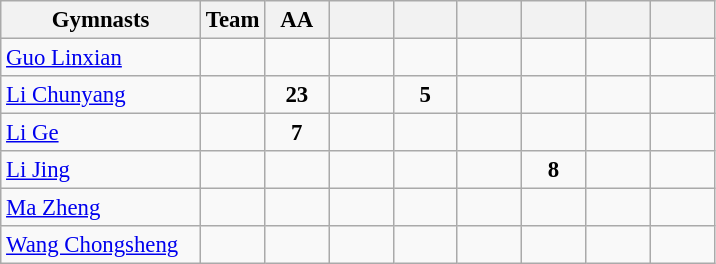<table class="wikitable sortable collapsible autocollapse plainrowheaders" style="text-align:center; font-size:95%;">
<tr>
<th width=28% class=unsortable>Gymnasts</th>
<th width=9% class=unsortable>Team</th>
<th width=9% class=unsortable>AA</th>
<th width=9% class=unsortable></th>
<th width=9% class=unsortable></th>
<th width=9% class=unsortable></th>
<th width=9% class=unsortable></th>
<th width=9% class=unsortable></th>
<th width=9% class=unsortable></th>
</tr>
<tr>
<td align=left><a href='#'>Guo Linxian</a></td>
<td></td>
<td></td>
<td></td>
<td></td>
<td></td>
<td></td>
<td></td>
<td></td>
</tr>
<tr>
<td align=left><a href='#'>Li Chunyang</a></td>
<td></td>
<td><strong>23</strong></td>
<td></td>
<td><strong>5</strong></td>
<td></td>
<td></td>
<td></td>
<td></td>
</tr>
<tr>
<td align=left><a href='#'>Li Ge</a></td>
<td></td>
<td><strong>7</strong></td>
<td></td>
<td></td>
<td></td>
<td></td>
<td></td>
<td></td>
</tr>
<tr>
<td align=left><a href='#'>Li Jing</a></td>
<td></td>
<td></td>
<td></td>
<td></td>
<td></td>
<td><strong>8</strong></td>
<td></td>
<td></td>
</tr>
<tr>
<td align=left><a href='#'>Ma Zheng</a></td>
<td></td>
<td></td>
<td></td>
<td></td>
<td></td>
<td></td>
<td></td>
<td></td>
</tr>
<tr>
<td align=left><a href='#'>Wang Chongsheng</a></td>
<td></td>
<td></td>
<td></td>
<td></td>
<td></td>
<td></td>
<td></td>
<td></td>
</tr>
</table>
